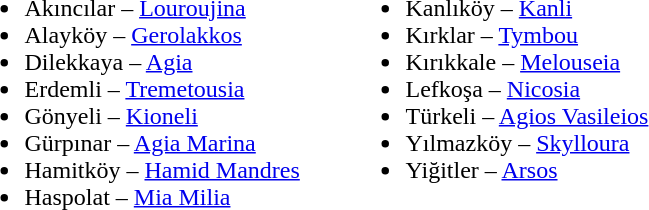<table>
<tr ---->
<td width="250" valign="top"><br><ul><li>Akıncılar – <a href='#'>Louroujina</a></li><li>Alayköy – <a href='#'>Gerolakkos</a></li><li>Dilekkaya – <a href='#'>Agia</a></li><li>Erdemli – <a href='#'>Tremetousia</a></li><li>Gönyeli – <a href='#'>Kioneli</a></li><li>Gürpınar – <a href='#'>Agia Marina</a></li><li>Hamitköy – <a href='#'>Hamid Mandres</a></li><li>Haspolat – <a href='#'>Mia Milia</a></li></ul></td>
<td width="250" valign="top"><br><ul><li>Kanlıköy – <a href='#'>Kanli</a></li><li>Kırklar – <a href='#'>Tymbou</a></li><li>Kırıkkale – <a href='#'>Melouseia</a></li><li>Lefkoşa – <a href='#'>Nicosia</a></li><li>Türkeli – <a href='#'>Agios Vasileios</a></li><li>Yılmazköy – <a href='#'>Skylloura</a></li><li>Yiğitler – <a href='#'>Arsos</a></li></ul></td>
</tr>
</table>
